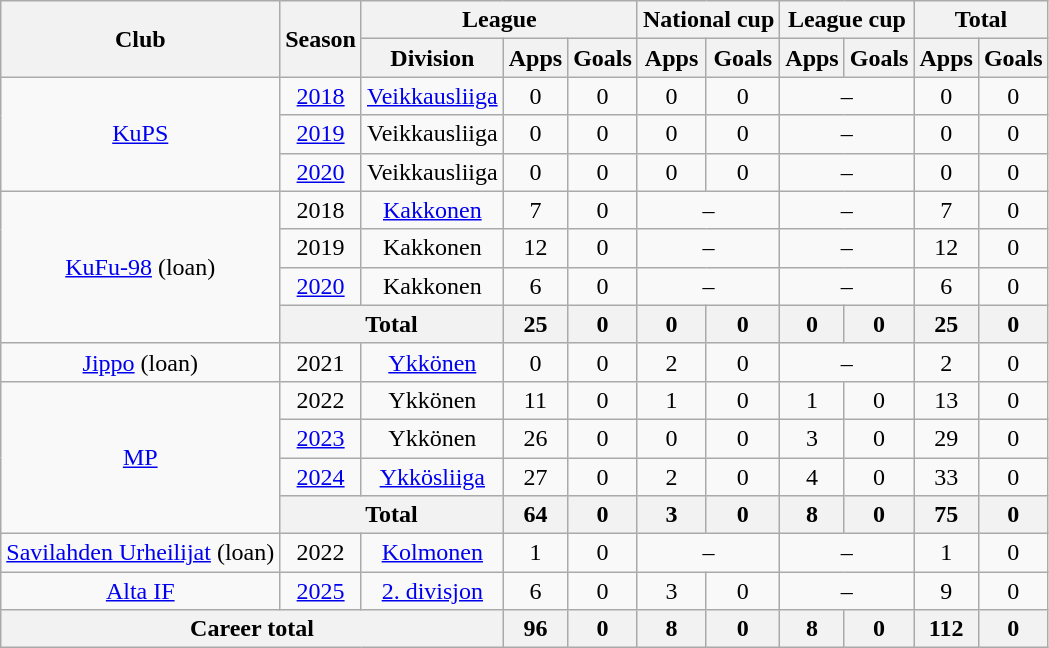<table class="wikitable" style="text-align:center">
<tr>
<th rowspan="2">Club</th>
<th rowspan="2">Season</th>
<th colspan="3">League</th>
<th colspan="2">National cup</th>
<th colspan="2">League cup</th>
<th colspan="2">Total</th>
</tr>
<tr>
<th>Division</th>
<th>Apps</th>
<th>Goals</th>
<th>Apps</th>
<th>Goals</th>
<th>Apps</th>
<th>Goals</th>
<th>Apps</th>
<th>Goals</th>
</tr>
<tr>
<td rowspan=3><a href='#'>KuPS</a></td>
<td><a href='#'>2018</a></td>
<td><a href='#'>Veikkausliiga</a></td>
<td>0</td>
<td>0</td>
<td>0</td>
<td>0</td>
<td colspan=2>–</td>
<td>0</td>
<td>0</td>
</tr>
<tr>
<td><a href='#'>2019</a></td>
<td>Veikkausliiga</td>
<td>0</td>
<td>0</td>
<td>0</td>
<td>0</td>
<td colspan=2>–</td>
<td>0</td>
<td>0</td>
</tr>
<tr>
<td><a href='#'>2020</a></td>
<td>Veikkausliiga</td>
<td>0</td>
<td>0</td>
<td>0</td>
<td>0</td>
<td colspan=2>–</td>
<td>0</td>
<td>0</td>
</tr>
<tr>
<td rowspan=4><a href='#'>KuFu-98</a> (loan)</td>
<td>2018</td>
<td><a href='#'>Kakkonen</a></td>
<td>7</td>
<td>0</td>
<td colspan=2>–</td>
<td colspan=2>–</td>
<td>7</td>
<td>0</td>
</tr>
<tr>
<td>2019</td>
<td>Kakkonen</td>
<td>12</td>
<td>0</td>
<td colspan=2>–</td>
<td colspan=2>–</td>
<td>12</td>
<td>0</td>
</tr>
<tr>
<td><a href='#'>2020</a></td>
<td>Kakkonen</td>
<td>6</td>
<td>0</td>
<td colspan=2>–</td>
<td colspan=2>–</td>
<td>6</td>
<td>0</td>
</tr>
<tr>
<th colspan=2>Total</th>
<th>25</th>
<th>0</th>
<th>0</th>
<th>0</th>
<th>0</th>
<th>0</th>
<th>25</th>
<th>0</th>
</tr>
<tr>
<td><a href='#'>Jippo</a> (loan)</td>
<td>2021</td>
<td><a href='#'>Ykkönen</a></td>
<td>0</td>
<td>0</td>
<td>2</td>
<td>0</td>
<td colspan=2>–</td>
<td>2</td>
<td>0</td>
</tr>
<tr>
<td rowspan=4><a href='#'>MP</a></td>
<td>2022</td>
<td>Ykkönen</td>
<td>11</td>
<td>0</td>
<td>1</td>
<td>0</td>
<td>1</td>
<td>0</td>
<td>13</td>
<td>0</td>
</tr>
<tr>
<td><a href='#'>2023</a></td>
<td>Ykkönen</td>
<td>26</td>
<td>0</td>
<td>0</td>
<td>0</td>
<td>3</td>
<td>0</td>
<td>29</td>
<td>0</td>
</tr>
<tr>
<td><a href='#'>2024</a></td>
<td><a href='#'>Ykkösliiga</a></td>
<td>27</td>
<td>0</td>
<td>2</td>
<td>0</td>
<td>4</td>
<td>0</td>
<td>33</td>
<td>0</td>
</tr>
<tr>
<th colspan=2>Total</th>
<th>64</th>
<th>0</th>
<th>3</th>
<th>0</th>
<th>8</th>
<th>0</th>
<th>75</th>
<th>0</th>
</tr>
<tr>
<td><a href='#'>Savilahden Urheilijat</a> (loan)</td>
<td>2022</td>
<td><a href='#'>Kolmonen</a></td>
<td>1</td>
<td>0</td>
<td colspan=2>–</td>
<td colspan=2>–</td>
<td>1</td>
<td>0</td>
</tr>
<tr>
<td><a href='#'>Alta IF</a></td>
<td><a href='#'>2025</a></td>
<td><a href='#'>2. divisjon</a></td>
<td>6</td>
<td>0</td>
<td>3</td>
<td>0</td>
<td colspan=2>–</td>
<td>9</td>
<td>0</td>
</tr>
<tr>
<th colspan="3">Career total</th>
<th>96</th>
<th>0</th>
<th>8</th>
<th>0</th>
<th>8</th>
<th>0</th>
<th>112</th>
<th>0</th>
</tr>
</table>
